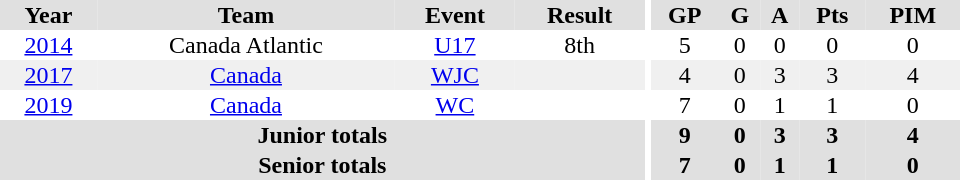<table border="0" cellpadding="1" cellspacing="0" ID="Table3" style="text-align:center; width:40em">
<tr ALIGN="center" bgcolor="#e0e0e0">
<th>Year</th>
<th>Team</th>
<th>Event</th>
<th>Result</th>
<th rowspan="99" bgcolor="#ffffff"></th>
<th>GP</th>
<th>G</th>
<th>A</th>
<th>Pts</th>
<th>PIM</th>
</tr>
<tr>
<td><a href='#'>2014</a></td>
<td>Canada Atlantic</td>
<td><a href='#'>U17</a></td>
<td>8th</td>
<td>5</td>
<td>0</td>
<td>0</td>
<td>0</td>
<td>0</td>
</tr>
<tr ALIGN="center" bgcolor="#f0f0f0">
<td><a href='#'>2017</a></td>
<td><a href='#'>Canada</a></td>
<td><a href='#'>WJC</a></td>
<td></td>
<td>4</td>
<td>0</td>
<td>3</td>
<td>3</td>
<td>4</td>
</tr>
<tr>
<td><a href='#'>2019</a></td>
<td><a href='#'>Canada</a></td>
<td><a href='#'>WC</a></td>
<td></td>
<td>7</td>
<td>0</td>
<td>1</td>
<td>1</td>
<td>0</td>
</tr>
<tr ALIGN="center" bgcolor="#e0e0e0">
<th colspan=4>Junior totals</th>
<th>9</th>
<th>0</th>
<th>3</th>
<th>3</th>
<th>4</th>
</tr>
<tr ALIGN="center" bgcolor="#e0e0e0">
<th colspan=4>Senior totals</th>
<th>7</th>
<th>0</th>
<th>1</th>
<th>1</th>
<th>0</th>
</tr>
</table>
